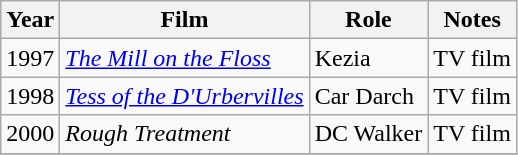<table class="wikitable">
<tr>
<th>Year</th>
<th>Film</th>
<th>Role</th>
<th>Notes</th>
</tr>
<tr>
<td>1997</td>
<td><em><a href='#'>The Mill on the Floss</a></em></td>
<td>Kezia</td>
<td>TV film</td>
</tr>
<tr>
<td>1998</td>
<td><em><a href='#'>Tess of the D'Urbervilles</a></em></td>
<td>Car Darch</td>
<td>TV film</td>
</tr>
<tr>
<td>2000</td>
<td><em>Rough Treatment</em></td>
<td>DC Walker</td>
<td>TV film</td>
</tr>
<tr>
</tr>
</table>
